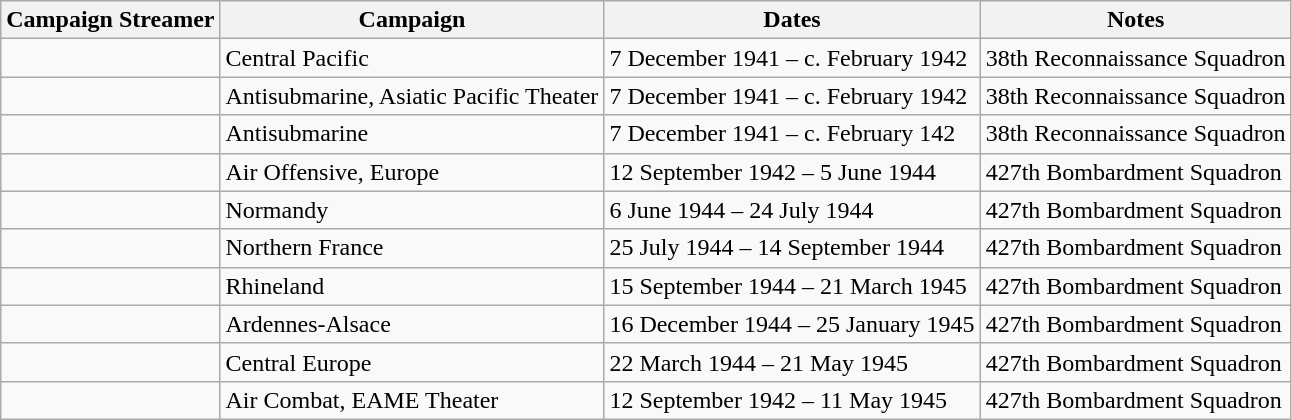<table class="wikitable">
<tr style="background:#efefef;">
<th>Campaign Streamer</th>
<th>Campaign</th>
<th>Dates</th>
<th>Notes</th>
</tr>
<tr>
<td></td>
<td>Central Pacific</td>
<td>7 December 1941 – c. February 1942</td>
<td>38th Reconnaissance Squadron</td>
</tr>
<tr>
<td></td>
<td>Antisubmarine, Asiatic Pacific Theater</td>
<td>7 December 1941 – c. February 1942</td>
<td>38th Reconnaissance Squadron</td>
</tr>
<tr>
<td></td>
<td>Antisubmarine</td>
<td>7 December 1941 – c. February 142</td>
<td>38th Reconnaissance Squadron</td>
</tr>
<tr>
<td></td>
<td>Air Offensive, Europe</td>
<td>12 September 1942 – 5 June 1944</td>
<td>427th Bombardment Squadron</td>
</tr>
<tr>
<td></td>
<td>Normandy</td>
<td>6 June 1944 – 24 July 1944</td>
<td>427th Bombardment Squadron</td>
</tr>
<tr>
<td></td>
<td>Northern France</td>
<td>25 July 1944 – 14 September 1944</td>
<td>427th Bombardment Squadron</td>
</tr>
<tr>
<td></td>
<td>Rhineland</td>
<td>15 September 1944 – 21 March 1945</td>
<td>427th Bombardment Squadron</td>
</tr>
<tr>
<td></td>
<td>Ardennes-Alsace</td>
<td>16 December 1944 – 25 January 1945</td>
<td>427th Bombardment Squadron</td>
</tr>
<tr>
<td></td>
<td>Central Europe</td>
<td>22 March 1944 – 21 May 1945</td>
<td>427th Bombardment Squadron</td>
</tr>
<tr>
<td></td>
<td>Air Combat, EAME Theater</td>
<td>12 September 1942 – 11 May 1945</td>
<td>427th Bombardment Squadron</td>
</tr>
</table>
